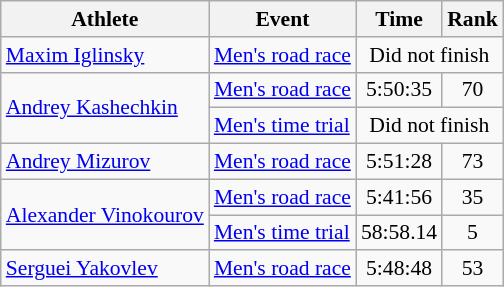<table class=wikitable style="font-size:90%">
<tr>
<th>Athlete</th>
<th>Event</th>
<th>Time</th>
<th>Rank</th>
</tr>
<tr align=center>
<td align=left><a href='#'>Maxim Iglinsky</a></td>
<td align=left><a href='#'>Men's road race</a></td>
<td colspan=2>Did not finish</td>
</tr>
<tr align=center>
<td align=left rowspan=2><a href='#'>Andrey Kashechkin</a></td>
<td align=left><a href='#'>Men's road race</a></td>
<td>5:50:35</td>
<td>70</td>
</tr>
<tr align=center>
<td align=left><a href='#'>Men's time trial</a></td>
<td colspan=2>Did not finish</td>
</tr>
<tr align=center>
<td align=left><a href='#'>Andrey Mizurov</a></td>
<td align=left><a href='#'>Men's road race</a></td>
<td>5:51:28</td>
<td>73</td>
</tr>
<tr align=center>
<td align=left rowspan=2><a href='#'>Alexander Vinokourov</a></td>
<td align=left><a href='#'>Men's road race</a></td>
<td>5:41:56</td>
<td>35</td>
</tr>
<tr align=center>
<td align=left><a href='#'>Men's time trial</a></td>
<td>58:58.14</td>
<td>5</td>
</tr>
<tr align=center>
<td align=left><a href='#'>Serguei Yakovlev</a></td>
<td align=left><a href='#'>Men's road race</a></td>
<td>5:48:48</td>
<td>53</td>
</tr>
</table>
